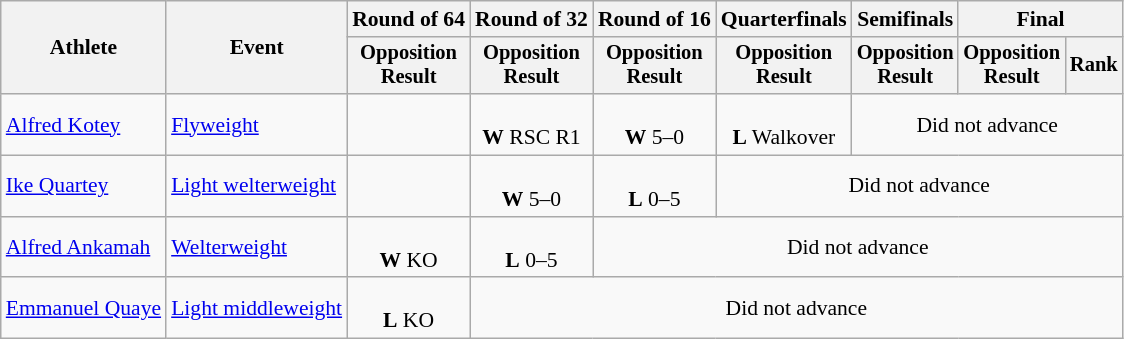<table class="wikitable" style="font-size:90%">
<tr>
<th rowspan="2">Athlete</th>
<th rowspan="2">Event</th>
<th>Round of 64</th>
<th>Round of 32</th>
<th>Round of 16</th>
<th>Quarterfinals</th>
<th>Semifinals</th>
<th colspan=2>Final</th>
</tr>
<tr style="font-size:95%">
<th>Opposition<br>Result</th>
<th>Opposition<br>Result</th>
<th>Opposition<br>Result</th>
<th>Opposition<br>Result</th>
<th>Opposition<br>Result</th>
<th>Opposition<br>Result</th>
<th>Rank</th>
</tr>
<tr align=center>
<td align=left><a href='#'>Alfred Kotey</a></td>
<td align=left><a href='#'>Flyweight</a></td>
<td></td>
<td><br><strong>W</strong> RSC R1</td>
<td><br><strong>W</strong> 5–0</td>
<td><br><strong>L</strong> Walkover</td>
<td colspan=3>Did not advance</td>
</tr>
<tr align=center>
<td align=left><a href='#'>Ike Quartey</a></td>
<td align=left><a href='#'>Light welterweight</a></td>
<td></td>
<td><br><strong>W</strong> 5–0</td>
<td><br><strong>L</strong> 0–5</td>
<td colspan=4>Did not advance</td>
</tr>
<tr align=center>
<td align=left><a href='#'>Alfred Ankamah</a></td>
<td align=left><a href='#'>Welterweight</a></td>
<td><br><strong>W</strong> KO</td>
<td><br><strong>L</strong> 0–5</td>
<td colspan=5>Did not advance</td>
</tr>
<tr align=center>
<td align=left><a href='#'>Emmanuel Quaye</a></td>
<td align=left><a href='#'>Light middleweight</a></td>
<td><br><strong>L</strong> KO</td>
<td colspan=6>Did not advance</td>
</tr>
</table>
